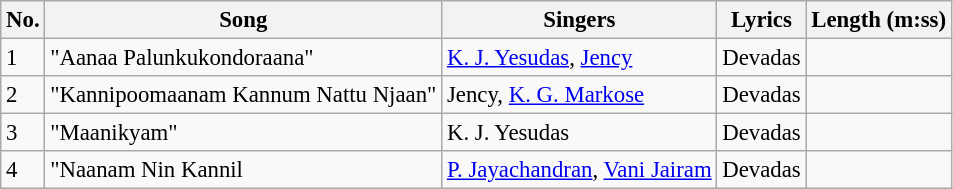<table class="wikitable" style="font-size:95%;">
<tr>
<th>No.</th>
<th>Song</th>
<th>Singers</th>
<th>Lyrics</th>
<th>Length (m:ss)</th>
</tr>
<tr>
<td>1</td>
<td>"Aanaa Palunkukondoraana"</td>
<td><a href='#'>K. J. Yesudas</a>, <a href='#'>Jency</a></td>
<td>Devadas</td>
<td></td>
</tr>
<tr>
<td>2</td>
<td>"Kannipoomaanam Kannum Nattu Njaan"</td>
<td>Jency, <a href='#'>K. G. Markose</a></td>
<td>Devadas</td>
<td></td>
</tr>
<tr>
<td>3</td>
<td>"Maanikyam"</td>
<td>K. J. Yesudas</td>
<td>Devadas</td>
<td></td>
</tr>
<tr>
<td>4</td>
<td>"Naanam Nin Kannil</td>
<td><a href='#'>P. Jayachandran</a>, <a href='#'>Vani Jairam</a></td>
<td>Devadas</td>
<td></td>
</tr>
</table>
